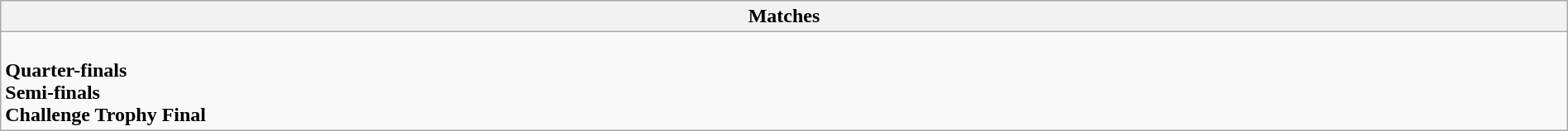<table class="wikitable collapsible collapsed" style="width:100%;">
<tr>
<th>Matches</th>
</tr>
<tr>
<td><br><strong>Quarter-finals</strong>



<br><strong>Semi-finals</strong>

<br><strong>Challenge Trophy Final</strong>
</td>
</tr>
</table>
